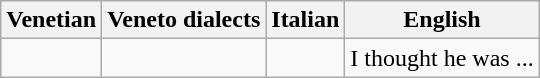<table class=wikitable>
<tr>
<th>Venetian</th>
<th>Veneto dialects</th>
<th>Italian</th>
<th>English</th>
</tr>
<tr>
<td></td>
<td></td>
<td></td>
<td>I thought he was ...</td>
</tr>
</table>
